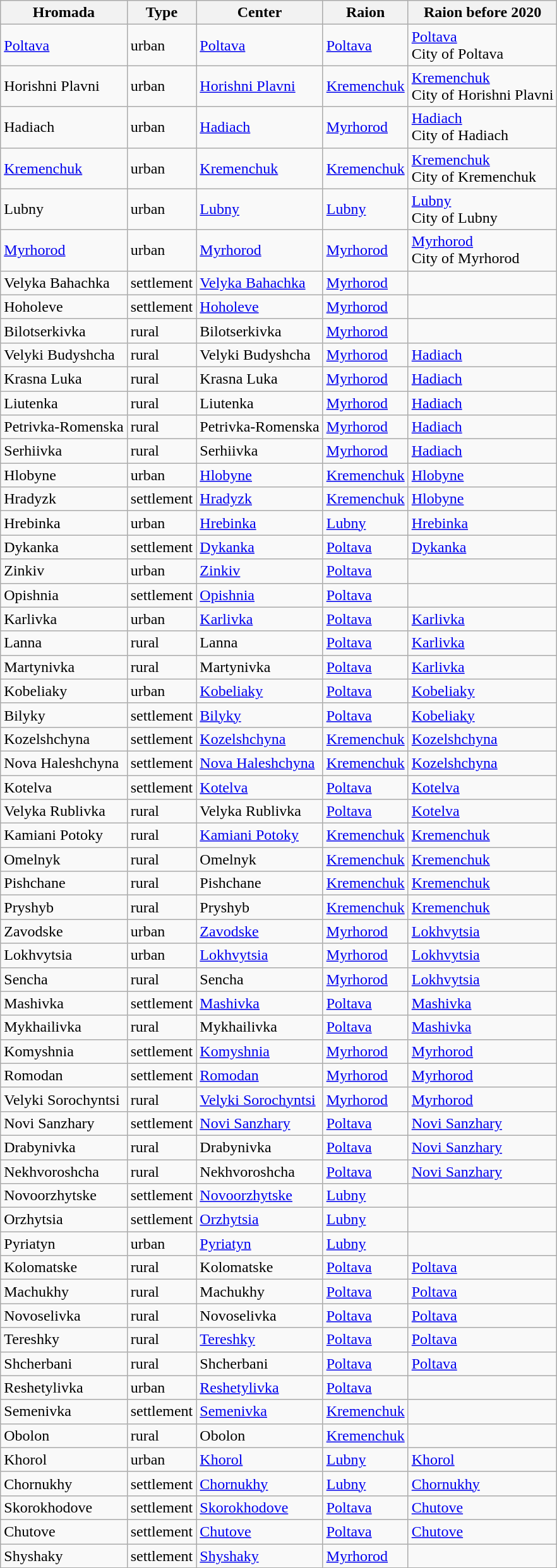<table class='wikitable sortable'>
<tr>
<th>Hromada</th>
<th>Type</th>
<th>Center</th>
<th>Raion</th>
<th>Raion before 2020</th>
</tr>
<tr>
<td><a href='#'>Poltava</a></td>
<td>urban</td>
<td><a href='#'>Poltava</a></td>
<td><a href='#'>Poltava</a></td>
<td><a href='#'>Poltava</a> <br> City of Poltava</td>
</tr>
<tr>
<td>Horishni Plavni</td>
<td>urban</td>
<td><a href='#'>Horishni Plavni</a></td>
<td><a href='#'>Kremenchuk</a></td>
<td><a href='#'>Kremenchuk</a> <br> City of Horishni Plavni</td>
</tr>
<tr>
<td>Hadiach</td>
<td>urban</td>
<td><a href='#'>Hadiach</a></td>
<td><a href='#'>Myrhorod</a></td>
<td><a href='#'>Hadiach</a> <br> City of Hadiach</td>
</tr>
<tr>
<td><a href='#'>Kremenchuk</a></td>
<td>urban</td>
<td><a href='#'>Kremenchuk</a></td>
<td><a href='#'>Kremenchuk</a></td>
<td><a href='#'>Kremenchuk</a> <br> City of Kremenchuk</td>
</tr>
<tr>
<td>Lubny</td>
<td>urban</td>
<td><a href='#'>Lubny</a></td>
<td><a href='#'>Lubny</a></td>
<td><a href='#'>Lubny</a> <br> City of Lubny</td>
</tr>
<tr>
<td><a href='#'>Myrhorod</a></td>
<td>urban</td>
<td><a href='#'>Myrhorod</a></td>
<td><a href='#'>Myrhorod</a></td>
<td><a href='#'>Myrhorod</a> <br> City of Myrhorod</td>
</tr>
<tr>
<td>Velyka Bahachka</td>
<td>settlement</td>
<td><a href='#'>Velyka Bahachka</a></td>
<td><a href='#'>Myrhorod</a></td>
<td></td>
</tr>
<tr>
<td>Hoholeve</td>
<td>settlement</td>
<td><a href='#'>Hoholeve</a></td>
<td><a href='#'>Myrhorod</a></td>
<td></td>
</tr>
<tr>
<td>Bilotserkivka</td>
<td>rural</td>
<td>Bilotserkivka</td>
<td><a href='#'>Myrhorod</a></td>
<td></td>
</tr>
<tr>
<td>Velyki Budyshcha</td>
<td>rural</td>
<td>Velyki Budyshcha</td>
<td><a href='#'>Myrhorod</a></td>
<td><a href='#'>Hadiach</a></td>
</tr>
<tr>
<td>Krasna Luka</td>
<td>rural</td>
<td>Krasna Luka</td>
<td><a href='#'>Myrhorod</a></td>
<td><a href='#'>Hadiach</a></td>
</tr>
<tr>
<td>Liutenka</td>
<td>rural</td>
<td>Liutenka</td>
<td><a href='#'>Myrhorod</a></td>
<td><a href='#'>Hadiach</a></td>
</tr>
<tr>
<td>Petrivka-Romenska</td>
<td>rural</td>
<td>Petrivka-Romenska</td>
<td><a href='#'>Myrhorod</a></td>
<td><a href='#'>Hadiach</a></td>
</tr>
<tr>
<td>Serhiivka</td>
<td>rural</td>
<td>Serhiivka</td>
<td><a href='#'>Myrhorod</a></td>
<td><a href='#'>Hadiach</a></td>
</tr>
<tr>
<td>Hlobyne</td>
<td>urban</td>
<td><a href='#'>Hlobyne</a></td>
<td><a href='#'>Kremenchuk</a></td>
<td><a href='#'>Hlobyne</a></td>
</tr>
<tr>
<td>Hradyzk</td>
<td>settlement</td>
<td><a href='#'>Hradyzk</a></td>
<td><a href='#'>Kremenchuk</a></td>
<td><a href='#'>Hlobyne</a></td>
</tr>
<tr>
<td>Hrebinka</td>
<td>urban</td>
<td><a href='#'>Hrebinka</a></td>
<td><a href='#'>Lubny</a></td>
<td><a href='#'>Hrebinka</a></td>
</tr>
<tr>
<td>Dykanka</td>
<td>settlement</td>
<td><a href='#'>Dykanka</a></td>
<td><a href='#'>Poltava</a></td>
<td><a href='#'>Dykanka</a></td>
</tr>
<tr>
<td>Zinkiv</td>
<td>urban</td>
<td><a href='#'>Zinkiv</a></td>
<td><a href='#'>Poltava</a></td>
<td></td>
</tr>
<tr>
<td>Opishnia</td>
<td>settlement</td>
<td><a href='#'>Opishnia</a></td>
<td><a href='#'>Poltava</a></td>
<td></td>
</tr>
<tr>
<td>Karlivka</td>
<td>urban</td>
<td><a href='#'>Karlivka</a></td>
<td><a href='#'>Poltava</a></td>
<td><a href='#'>Karlivka</a></td>
</tr>
<tr>
<td>Lanna</td>
<td>rural</td>
<td>Lanna</td>
<td><a href='#'>Poltava</a></td>
<td><a href='#'>Karlivka</a></td>
</tr>
<tr>
<td>Martynivka</td>
<td>rural</td>
<td>Martynivka</td>
<td><a href='#'>Poltava</a></td>
<td><a href='#'>Karlivka</a></td>
</tr>
<tr>
<td>Kobeliaky</td>
<td>urban</td>
<td><a href='#'>Kobeliaky</a></td>
<td><a href='#'>Poltava</a></td>
<td><a href='#'>Kobeliaky</a></td>
</tr>
<tr>
<td>Bilyky</td>
<td>settlement</td>
<td><a href='#'>Bilyky</a></td>
<td><a href='#'>Poltava</a></td>
<td><a href='#'>Kobeliaky</a></td>
</tr>
<tr>
<td>Kozelshchyna</td>
<td>settlement</td>
<td><a href='#'>Kozelshchyna</a></td>
<td><a href='#'>Kremenchuk</a></td>
<td><a href='#'>Kozelshchyna</a></td>
</tr>
<tr>
<td>Nova Haleshchyna</td>
<td>settlement</td>
<td><a href='#'>Nova Haleshchyna</a></td>
<td><a href='#'>Kremenchuk</a></td>
<td><a href='#'>Kozelshchyna</a></td>
</tr>
<tr>
<td>Kotelva</td>
<td>settlement</td>
<td><a href='#'>Kotelva</a></td>
<td><a href='#'>Poltava</a></td>
<td><a href='#'>Kotelva</a></td>
</tr>
<tr>
<td>Velyka Rublivka</td>
<td>rural</td>
<td>Velyka Rublivka</td>
<td><a href='#'>Poltava</a></td>
<td><a href='#'>Kotelva</a></td>
</tr>
<tr>
<td>Kamiani Potoky</td>
<td>rural</td>
<td><a href='#'>Kamiani Potoky</a></td>
<td><a href='#'>Kremenchuk</a></td>
<td><a href='#'>Kremenchuk</a></td>
</tr>
<tr>
<td>Omelnyk</td>
<td>rural</td>
<td>Omelnyk</td>
<td><a href='#'>Kremenchuk</a></td>
<td><a href='#'>Kremenchuk</a></td>
</tr>
<tr>
<td>Pishchane</td>
<td>rural</td>
<td>Pishchane</td>
<td><a href='#'>Kremenchuk</a></td>
<td><a href='#'>Kremenchuk</a></td>
</tr>
<tr>
<td>Pryshyb</td>
<td>rural</td>
<td>Pryshyb</td>
<td><a href='#'>Kremenchuk</a></td>
<td><a href='#'>Kremenchuk</a></td>
</tr>
<tr>
<td>Zavodske</td>
<td>urban</td>
<td><a href='#'>Zavodske</a></td>
<td><a href='#'>Myrhorod</a></td>
<td><a href='#'>Lokhvytsia</a></td>
</tr>
<tr>
<td>Lokhvytsia</td>
<td>urban</td>
<td><a href='#'>Lokhvytsia</a></td>
<td><a href='#'>Myrhorod</a></td>
<td><a href='#'>Lokhvytsia</a></td>
</tr>
<tr>
<td>Sencha</td>
<td>rural</td>
<td>Sencha</td>
<td><a href='#'>Myrhorod</a></td>
<td><a href='#'>Lokhvytsia</a></td>
</tr>
<tr>
<td>Mashivka</td>
<td>settlement</td>
<td><a href='#'>Mashivka</a></td>
<td><a href='#'>Poltava</a></td>
<td><a href='#'>Mashivka</a></td>
</tr>
<tr>
<td>Mykhailivka</td>
<td>rural</td>
<td>Mykhailivka</td>
<td><a href='#'>Poltava</a></td>
<td><a href='#'>Mashivka</a></td>
</tr>
<tr>
<td>Komyshnia</td>
<td>settlement</td>
<td><a href='#'>Komyshnia</a></td>
<td><a href='#'>Myrhorod</a></td>
<td><a href='#'>Myrhorod</a></td>
</tr>
<tr>
<td>Romodan</td>
<td>settlement</td>
<td><a href='#'>Romodan</a></td>
<td><a href='#'>Myrhorod</a></td>
<td><a href='#'>Myrhorod</a></td>
</tr>
<tr>
<td>Velyki Sorochyntsi</td>
<td>rural</td>
<td><a href='#'>Velyki Sorochyntsi</a></td>
<td><a href='#'>Myrhorod</a></td>
<td><a href='#'>Myrhorod</a></td>
</tr>
<tr>
<td>Novi Sanzhary</td>
<td>settlement</td>
<td><a href='#'>Novi Sanzhary</a></td>
<td><a href='#'>Poltava</a></td>
<td><a href='#'>Novi Sanzhary</a></td>
</tr>
<tr>
<td>Drabynivka</td>
<td>rural</td>
<td>Drabynivka</td>
<td><a href='#'>Poltava</a></td>
<td><a href='#'>Novi Sanzhary</a></td>
</tr>
<tr>
<td>Nekhvoroshcha</td>
<td>rural</td>
<td>Nekhvoroshcha</td>
<td><a href='#'>Poltava</a></td>
<td><a href='#'>Novi Sanzhary</a></td>
</tr>
<tr>
<td>Novoorzhytske</td>
<td>settlement</td>
<td><a href='#'>Novoorzhytske</a></td>
<td><a href='#'>Lubny</a></td>
<td></td>
</tr>
<tr>
<td>Orzhytsia</td>
<td>settlement</td>
<td><a href='#'>Orzhytsia</a></td>
<td><a href='#'>Lubny</a></td>
<td></td>
</tr>
<tr>
<td>Pyriatyn</td>
<td>urban</td>
<td><a href='#'>Pyriatyn</a></td>
<td><a href='#'>Lubny</a></td>
<td></td>
</tr>
<tr>
<td>Kolomatske</td>
<td>rural</td>
<td>Kolomatske</td>
<td><a href='#'>Poltava</a></td>
<td><a href='#'>Poltava</a></td>
</tr>
<tr>
<td>Machukhy</td>
<td>rural</td>
<td>Machukhy</td>
<td><a href='#'>Poltava</a></td>
<td><a href='#'>Poltava</a></td>
</tr>
<tr>
<td>Novoselivka</td>
<td>rural</td>
<td>Novoselivka</td>
<td><a href='#'>Poltava</a></td>
<td><a href='#'>Poltava</a></td>
</tr>
<tr>
<td>Tereshky</td>
<td>rural</td>
<td><a href='#'>Tereshky</a></td>
<td><a href='#'>Poltava</a></td>
<td><a href='#'>Poltava</a></td>
</tr>
<tr>
<td>Shcherbani</td>
<td>rural</td>
<td>Shcherbani</td>
<td><a href='#'>Poltava</a></td>
<td><a href='#'>Poltava</a></td>
</tr>
<tr>
<td>Reshetylivka</td>
<td>urban</td>
<td><a href='#'>Reshetylivka</a></td>
<td><a href='#'>Poltava</a></td>
<td></td>
</tr>
<tr>
<td>Semenivka</td>
<td>settlement</td>
<td><a href='#'>Semenivka</a></td>
<td><a href='#'>Kremenchuk</a></td>
<td></td>
</tr>
<tr>
<td>Obolon</td>
<td>rural</td>
<td>Obolon</td>
<td><a href='#'>Kremenchuk</a></td>
<td></td>
</tr>
<tr>
<td>Khorol</td>
<td>urban</td>
<td><a href='#'>Khorol</a></td>
<td><a href='#'>Lubny</a></td>
<td><a href='#'>Khorol</a></td>
</tr>
<tr>
<td>Chornukhy</td>
<td>settlement</td>
<td><a href='#'>Chornukhy</a></td>
<td><a href='#'>Lubny</a></td>
<td><a href='#'>Chornukhy</a></td>
</tr>
<tr>
<td>Skorokhodove</td>
<td>settlement</td>
<td><a href='#'>Skorokhodove</a></td>
<td><a href='#'>Poltava</a></td>
<td><a href='#'>Chutove</a></td>
</tr>
<tr>
<td>Chutove</td>
<td>settlement</td>
<td><a href='#'>Chutove</a></td>
<td><a href='#'>Poltava</a></td>
<td><a href='#'>Chutove</a></td>
</tr>
<tr>
<td>Shyshaky</td>
<td>settlement</td>
<td><a href='#'>Shyshaky</a></td>
<td><a href='#'>Myrhorod</a></td>
<td></td>
</tr>
</table>
